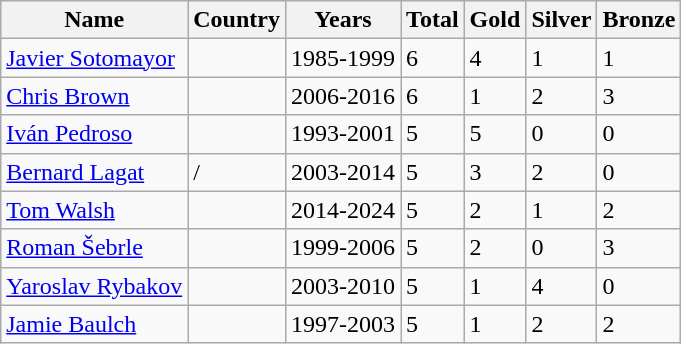<table class="wikitable sortable">
<tr>
<th>Name</th>
<th>Country</th>
<th>Years</th>
<th>Total</th>
<th>Gold</th>
<th>Silver</th>
<th>Bronze</th>
</tr>
<tr>
<td><a href='#'>Javier Sotomayor</a></td>
<td></td>
<td>1985-1999</td>
<td>6</td>
<td>4</td>
<td>1</td>
<td>1</td>
</tr>
<tr>
<td><a href='#'>Chris Brown</a></td>
<td></td>
<td>2006-2016</td>
<td>6</td>
<td>1</td>
<td>2</td>
<td>3</td>
</tr>
<tr>
<td><a href='#'>Iván Pedroso</a></td>
<td></td>
<td>1993-2001</td>
<td>5</td>
<td>5</td>
<td>0</td>
<td>0</td>
</tr>
<tr>
<td><a href='#'>Bernard Lagat</a></td>
<td> / </td>
<td>2003-2014</td>
<td>5</td>
<td>3</td>
<td>2</td>
<td>0</td>
</tr>
<tr>
<td><a href='#'>Tom Walsh</a></td>
<td></td>
<td>2014-2024</td>
<td>5</td>
<td>2</td>
<td>1</td>
<td>2</td>
</tr>
<tr>
<td><a href='#'>Roman Šebrle</a></td>
<td></td>
<td>1999-2006</td>
<td>5</td>
<td>2</td>
<td>0</td>
<td>3</td>
</tr>
<tr>
<td><a href='#'>Yaroslav Rybakov</a></td>
<td></td>
<td>2003-2010</td>
<td>5</td>
<td>1</td>
<td>4</td>
<td>0</td>
</tr>
<tr>
<td><a href='#'>Jamie Baulch</a></td>
<td></td>
<td>1997-2003</td>
<td>5</td>
<td>1</td>
<td>2</td>
<td>2</td>
</tr>
</table>
